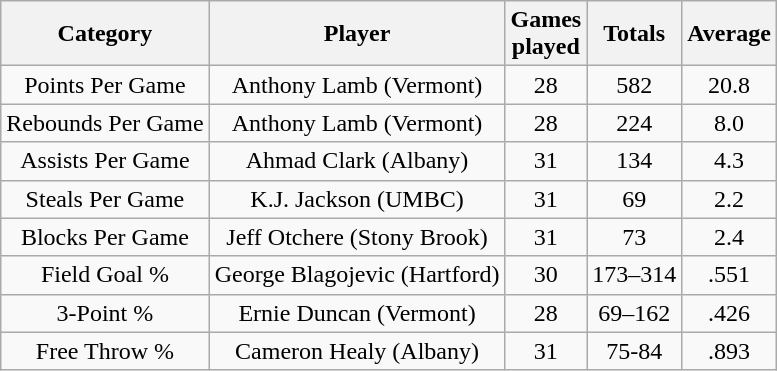<table class="wikitable" style="text-align:center">
<tr>
<th>Category</th>
<th>Player</th>
<th>Games<br>played</th>
<th>Totals</th>
<th>Average</th>
</tr>
<tr>
<td>Points Per Game</td>
<td>Anthony Lamb (Vermont)</td>
<td>28</td>
<td>582</td>
<td>20.8</td>
</tr>
<tr>
<td>Rebounds Per Game</td>
<td>Anthony Lamb (Vermont)</td>
<td>28</td>
<td>224</td>
<td>8.0</td>
</tr>
<tr>
<td>Assists Per Game</td>
<td>Ahmad Clark (Albany)</td>
<td>31</td>
<td>134</td>
<td>4.3</td>
</tr>
<tr>
<td>Steals Per Game</td>
<td>K.J. Jackson (UMBC)</td>
<td>31</td>
<td>69</td>
<td>2.2</td>
</tr>
<tr>
<td>Blocks Per Game</td>
<td>Jeff Otchere (Stony Brook)</td>
<td>31</td>
<td>73</td>
<td>2.4</td>
</tr>
<tr>
<td>Field Goal %</td>
<td>George Blagojevic (Hartford)</td>
<td>30</td>
<td>173–314</td>
<td>.551</td>
</tr>
<tr>
<td>3-Point %</td>
<td>Ernie Duncan (Vermont)</td>
<td>28</td>
<td>69–162</td>
<td>.426</td>
</tr>
<tr>
<td>Free Throw %</td>
<td>Cameron Healy (Albany)</td>
<td>31</td>
<td>75-84</td>
<td>.893</td>
</tr>
</table>
